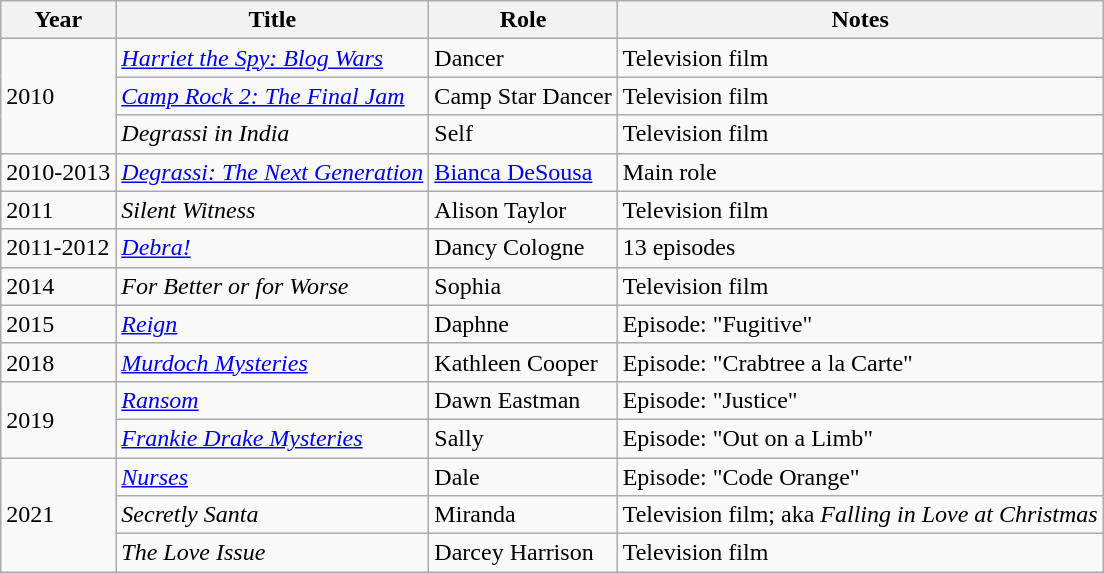<table class="wikitable">
<tr>
<th>Year</th>
<th>Title</th>
<th>Role</th>
<th>Notes</th>
</tr>
<tr>
<td rowspan="3">2010</td>
<td><em><a href='#'>Harriet the Spy: Blog Wars</a></em></td>
<td>Dancer</td>
<td>Television film</td>
</tr>
<tr>
<td><em><a href='#'>Camp Rock 2: The Final Jam</a></em></td>
<td>Camp Star Dancer</td>
<td>Television film</td>
</tr>
<tr>
<td><em>Degrassi in India</em></td>
<td>Self</td>
<td>Television film</td>
</tr>
<tr>
<td>2010-2013</td>
<td><em><a href='#'>Degrassi: The Next Generation</a></em></td>
<td><a href='#'>Bianca DeSousa</a></td>
<td>Main role</td>
</tr>
<tr>
<td>2011</td>
<td><em>Silent Witness</em></td>
<td>Alison Taylor</td>
<td>Television film</td>
</tr>
<tr>
<td>2011-2012</td>
<td><em><a href='#'>Debra!</a></em></td>
<td>Dancy Cologne</td>
<td>13 episodes</td>
</tr>
<tr>
<td>2014</td>
<td><em>For Better or for Worse</em></td>
<td>Sophia</td>
<td>Television film</td>
</tr>
<tr>
<td>2015</td>
<td><em><a href='#'>Reign</a></em></td>
<td>Daphne</td>
<td>Episode: "Fugitive"</td>
</tr>
<tr>
<td>2018</td>
<td><em><a href='#'>Murdoch Mysteries</a></em></td>
<td>Kathleen Cooper</td>
<td>Episode: "Crabtree a la Carte"</td>
</tr>
<tr>
<td rowspan="2">2019</td>
<td><em><a href='#'>Ransom</a></em></td>
<td>Dawn Eastman</td>
<td>Episode: "Justice"</td>
</tr>
<tr>
<td><em><a href='#'>Frankie Drake Mysteries</a></em></td>
<td>Sally</td>
<td>Episode: "Out on a Limb"</td>
</tr>
<tr>
<td rowspan="3">2021</td>
<td><em><a href='#'>Nurses</a></em></td>
<td>Dale</td>
<td>Episode: "Code Orange"</td>
</tr>
<tr>
<td><em>Secretly Santa</em></td>
<td>Miranda</td>
<td>Television film; aka <em>Falling in Love at Christmas</em></td>
</tr>
<tr>
<td><em>The Love Issue</em></td>
<td>Darcey Harrison</td>
<td>Television film</td>
</tr>
</table>
